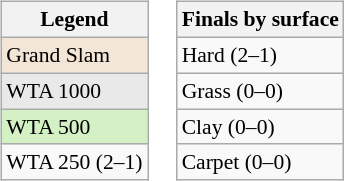<table>
<tr valign=top>
<td><br><table class="wikitable" style="font-size:90%;">
<tr>
<th>Legend</th>
</tr>
<tr>
<td bgcolor=f3e6d7>Grand Slam</td>
</tr>
<tr>
<td bgcolor=e9e9e9>WTA 1000</td>
</tr>
<tr>
<td bgcolor=d4f1c5>WTA 500</td>
</tr>
<tr>
<td>WTA 250 (2–1)</td>
</tr>
</table>
</td>
<td><br><table class="wikitable" style="font-size:90%;">
<tr>
<th>Finals by surface</th>
</tr>
<tr>
<td>Hard (2–1)</td>
</tr>
<tr>
<td>Grass (0–0)</td>
</tr>
<tr>
<td>Clay (0–0)</td>
</tr>
<tr>
<td>Carpet (0–0)</td>
</tr>
</table>
</td>
</tr>
</table>
